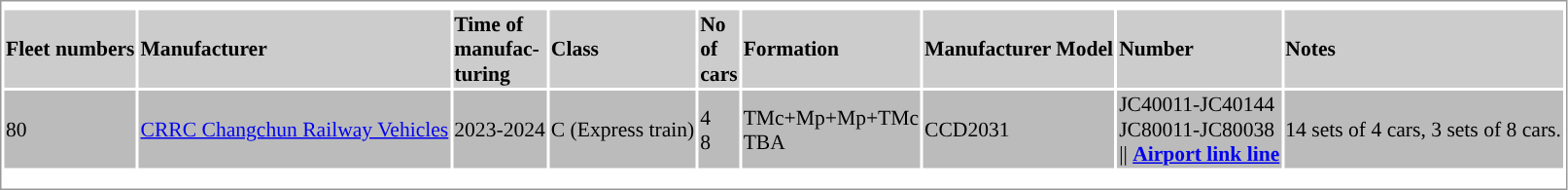<table border=0 style="border:1px solid #999;background-color:white;text-align:left;font-size:90%" class="mw-collapsible sortable">
<tr>
<th colspan="9" style="text-align: center"></th>
</tr>
<tr bgcolor=#cccccc>
<th>Fleet numbers</th>
<th>Manufacturer</th>
<th>Time of <br> manufac-<br>turing</th>
<th>Class</th>
<th>No <br>of<br> cars</th>
<th class="unsortable">Formation</th>
<th>Manufacturer Model</th>
<th>Number</th>
<th class="unsortable">Notes<br><onlyinclude></th>
</tr>
<tr bgcolor=#bbbbbb>
<td>80</td>
<td><a href='#'>CRRC Changchun Railway Vehicles</a></td>
<td>2023-2024</td>
<td>C (Express train)</td>
<td>4<br>8</td>
<td>TMc+Mp+Mp+TMc<br>TBA</td>
<td>CCD2031</td>
<td>JC40011-JC40144<br>JC80011-JC80038<br><includeonly>|| <a href='#'><span><strong>Airport link line</strong></span></a></includeonly></td>
<td>14 sets of 4 cars, 3 sets of 8 cars.</onlyinclude></td>
</tr>
<tr style="background:#">
<td colspan="9"></td>
</tr>
<tr>
<td colspan = "9"></td>
</tr>
<tr style="background: #">
<td colspan = "9"></td>
</tr>
</table>
